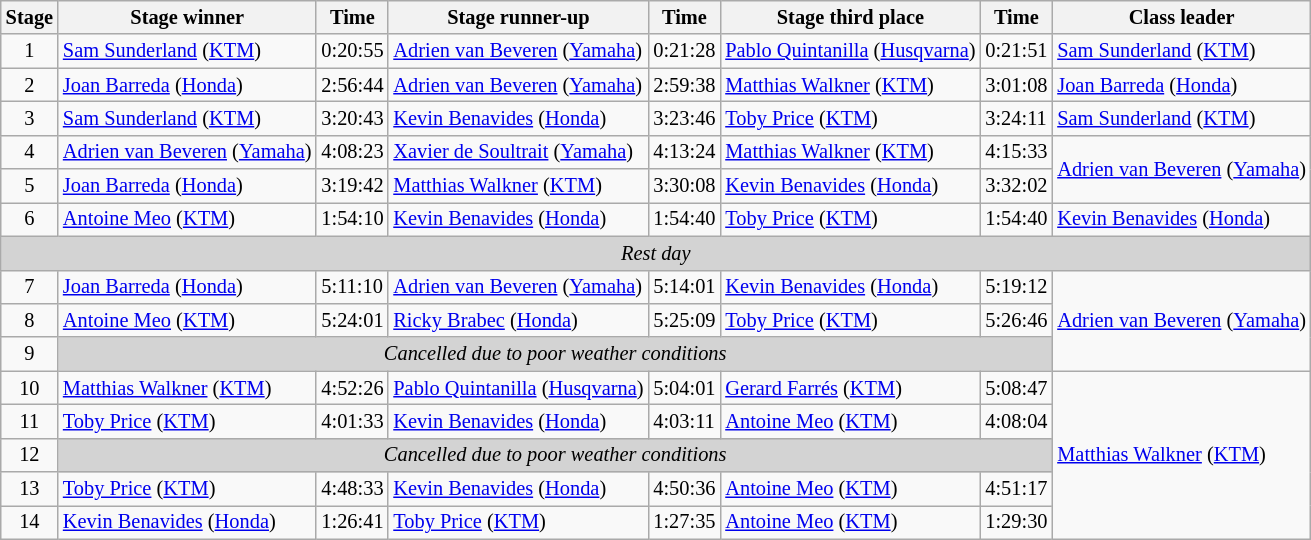<table class="wikitable" style="font-size:85%">
<tr>
<th>Stage</th>
<th>Stage winner</th>
<th>Time</th>
<th>Stage runner-up</th>
<th>Time</th>
<th>Stage third place</th>
<th>Time</th>
<th>Class leader</th>
</tr>
<tr>
<td align=center>1</td>
<td> <a href='#'>Sam Sunderland</a> (<a href='#'>KTM</a>)</td>
<td>0:20:55</td>
<td> <a href='#'>Adrien van Beveren</a> (<a href='#'>Yamaha</a>)</td>
<td>0:21:28</td>
<td> <a href='#'>Pablo Quintanilla</a> (<a href='#'>Husqvarna</a>)</td>
<td>0:21:51</td>
<td> <a href='#'>Sam Sunderland</a> (<a href='#'>KTM</a>)</td>
</tr>
<tr>
<td align=center>2</td>
<td> <a href='#'>Joan Barreda</a> (<a href='#'>Honda</a>)</td>
<td>2:56:44</td>
<td> <a href='#'>Adrien van Beveren</a> (<a href='#'>Yamaha</a>)</td>
<td>2:59:38</td>
<td> <a href='#'>Matthias Walkner</a> (<a href='#'>KTM</a>)</td>
<td>3:01:08</td>
<td> <a href='#'>Joan Barreda</a> (<a href='#'>Honda</a>)</td>
</tr>
<tr>
<td align=center>3</td>
<td> <a href='#'>Sam Sunderland</a> (<a href='#'>KTM</a>)</td>
<td>3:20:43</td>
<td> <a href='#'>Kevin Benavides</a> (<a href='#'>Honda</a>)</td>
<td>3:23:46</td>
<td> <a href='#'>Toby Price</a> (<a href='#'>KTM</a>)</td>
<td>3:24:11</td>
<td> <a href='#'>Sam Sunderland</a> (<a href='#'>KTM</a>)</td>
</tr>
<tr>
<td align=center>4</td>
<td> <a href='#'>Adrien van Beveren</a> (<a href='#'>Yamaha</a>)</td>
<td>4:08:23</td>
<td> <a href='#'>Xavier de Soultrait</a> (<a href='#'>Yamaha</a>)</td>
<td>4:13:24</td>
<td> <a href='#'>Matthias Walkner</a> (<a href='#'>KTM</a>)</td>
<td>4:15:33</td>
<td rowspan="2"> <a href='#'>Adrien van Beveren</a> (<a href='#'>Yamaha</a>)</td>
</tr>
<tr>
<td align=center>5</td>
<td> <a href='#'>Joan Barreda</a> (<a href='#'>Honda</a>)</td>
<td>3:19:42</td>
<td> <a href='#'>Matthias Walkner</a> (<a href='#'>KTM</a>)</td>
<td>3:30:08</td>
<td> <a href='#'>Kevin Benavides</a> (<a href='#'>Honda</a>)</td>
<td>3:32:02</td>
</tr>
<tr>
<td align=center>6</td>
<td> <a href='#'>Antoine Meo</a> (<a href='#'>KTM</a>)</td>
<td>1:54:10</td>
<td> <a href='#'>Kevin Benavides</a> (<a href='#'>Honda</a>)</td>
<td>1:54:40</td>
<td> <a href='#'>Toby Price</a> (<a href='#'>KTM</a>)</td>
<td>1:54:40</td>
<td> <a href='#'>Kevin Benavides</a> (<a href='#'>Honda</a>)</td>
</tr>
<tr>
<td colspan="8" style="background:lightgrey; text-align:center;"><em>Rest day</em></td>
</tr>
<tr>
<td align=center>7</td>
<td> <a href='#'>Joan Barreda</a> (<a href='#'>Honda</a>)</td>
<td>5:11:10</td>
<td> <a href='#'>Adrien van Beveren</a> (<a href='#'>Yamaha</a>)</td>
<td>5:14:01</td>
<td> <a href='#'>Kevin Benavides</a> (<a href='#'>Honda</a>)</td>
<td>5:19:12</td>
<td rowspan="3"> <a href='#'>Adrien van Beveren</a> (<a href='#'>Yamaha</a>)</td>
</tr>
<tr>
<td align=center>8</td>
<td> <a href='#'>Antoine Meo</a> (<a href='#'>KTM</a>)</td>
<td>5:24:01</td>
<td> <a href='#'>Ricky Brabec</a> (<a href='#'>Honda</a>)</td>
<td>5:25:09</td>
<td> <a href='#'>Toby Price</a> (<a href='#'>KTM</a>)</td>
<td>5:26:46</td>
</tr>
<tr>
<td align=center>9</td>
<td colspan="6"  style="text-align:center; background:lightgrey;"><em>Cancelled due to poor weather conditions</em></td>
</tr>
<tr>
<td align=center>10</td>
<td> <a href='#'>Matthias Walkner</a> (<a href='#'>KTM</a>)</td>
<td>4:52:26</td>
<td> <a href='#'>Pablo Quintanilla</a> (<a href='#'>Husqvarna</a>)</td>
<td>5:04:01</td>
<td> <a href='#'>Gerard Farrés</a> (<a href='#'>KTM</a>)</td>
<td>5:08:47</td>
<td rowspan="5"> <a href='#'>Matthias Walkner</a> (<a href='#'>KTM</a>)</td>
</tr>
<tr>
<td align=center>11</td>
<td> <a href='#'>Toby Price</a> (<a href='#'>KTM</a>)</td>
<td>4:01:33</td>
<td> <a href='#'>Kevin Benavides</a> (<a href='#'>Honda</a>)</td>
<td>4:03:11</td>
<td> <a href='#'>Antoine Meo</a> (<a href='#'>KTM</a>)</td>
<td>4:08:04</td>
</tr>
<tr>
<td align=center>12</td>
<td colspan="6"  style="text-align:center; background:lightgrey;"><em>Cancelled due to poor weather conditions</em></td>
</tr>
<tr>
<td align=center>13</td>
<td> <a href='#'>Toby Price</a> (<a href='#'>KTM</a>)</td>
<td>4:48:33</td>
<td> <a href='#'>Kevin Benavides</a> (<a href='#'>Honda</a>)</td>
<td>4:50:36</td>
<td> <a href='#'>Antoine Meo</a> (<a href='#'>KTM</a>)</td>
<td>4:51:17</td>
</tr>
<tr>
<td align=center>14</td>
<td> <a href='#'>Kevin Benavides</a> (<a href='#'>Honda</a>)</td>
<td>1:26:41</td>
<td> <a href='#'>Toby Price</a> (<a href='#'>KTM</a>)</td>
<td>1:27:35</td>
<td> <a href='#'>Antoine Meo</a> (<a href='#'>KTM</a>)</td>
<td>1:29:30</td>
</tr>
</table>
